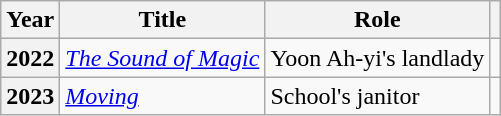<table class="wikitable sortable plainrowheaders">
<tr>
<th scope="col">Year</th>
<th scope="col">Title</th>
<th scope="col">Role</th>
<th scope="col" class="unsortable"></th>
</tr>
<tr>
<th scope="row">2022</th>
<td><em><a href='#'>The Sound of Magic</a></em></td>
<td>Yoon Ah-yi's landlady</td>
<td></td>
</tr>
<tr>
<th scope="row">2023</th>
<td><em><a href='#'>Moving</a></em></td>
<td>School's janitor</td>
<td></td>
</tr>
</table>
